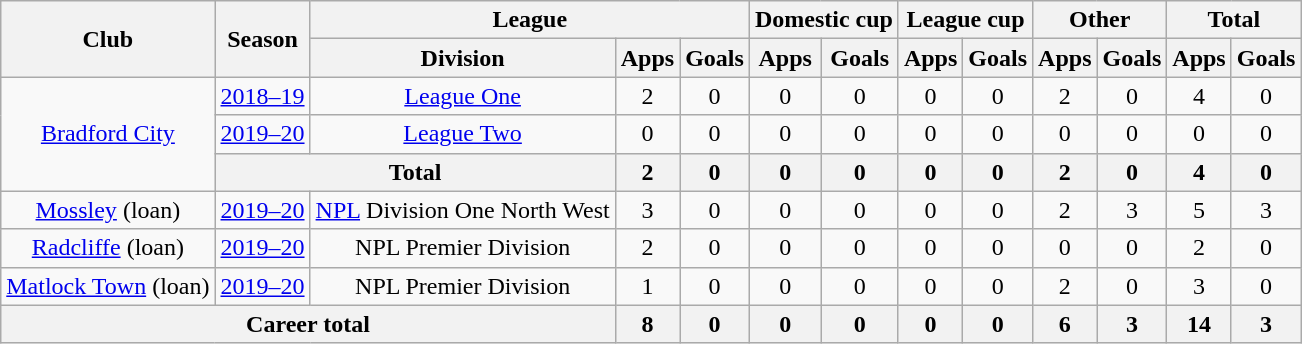<table class=wikitable style="text-align: center">
<tr>
<th rowspan=2>Club</th>
<th rowspan=2>Season</th>
<th colspan=3>League</th>
<th colspan=2>Domestic cup</th>
<th colspan=2>League cup</th>
<th colspan=2>Other</th>
<th colspan=2>Total</th>
</tr>
<tr>
<th>Division</th>
<th>Apps</th>
<th>Goals</th>
<th>Apps</th>
<th>Goals</th>
<th>Apps</th>
<th>Goals</th>
<th>Apps</th>
<th>Goals</th>
<th>Apps</th>
<th>Goals</th>
</tr>
<tr>
<td rowspan=3><a href='#'>Bradford City</a></td>
<td><a href='#'>2018–19</a></td>
<td><a href='#'>League One</a></td>
<td>2</td>
<td>0</td>
<td>0</td>
<td>0</td>
<td>0</td>
<td>0</td>
<td>2</td>
<td>0</td>
<td>4</td>
<td>0</td>
</tr>
<tr>
<td><a href='#'>2019–20</a></td>
<td><a href='#'>League Two</a></td>
<td>0</td>
<td>0</td>
<td>0</td>
<td>0</td>
<td>0</td>
<td>0</td>
<td>0</td>
<td>0</td>
<td>0</td>
<td>0</td>
</tr>
<tr>
<th colspan=2>Total</th>
<th>2</th>
<th>0</th>
<th>0</th>
<th>0</th>
<th>0</th>
<th>0</th>
<th>2</th>
<th>0</th>
<th>4</th>
<th>0</th>
</tr>
<tr>
<td><a href='#'>Mossley</a> (loan)</td>
<td><a href='#'>2019–20</a></td>
<td><a href='#'>NPL</a> Division One North West</td>
<td>3</td>
<td>0</td>
<td>0</td>
<td>0</td>
<td>0</td>
<td>0</td>
<td>2</td>
<td>3</td>
<td>5</td>
<td>3</td>
</tr>
<tr>
<td><a href='#'>Radcliffe</a> (loan)</td>
<td><a href='#'>2019–20</a></td>
<td>NPL Premier Division</td>
<td>2</td>
<td>0</td>
<td>0</td>
<td>0</td>
<td>0</td>
<td>0</td>
<td>0</td>
<td>0</td>
<td>2</td>
<td>0</td>
</tr>
<tr>
<td><a href='#'>Matlock Town</a> (loan)</td>
<td><a href='#'>2019–20</a></td>
<td>NPL Premier Division</td>
<td>1</td>
<td>0</td>
<td>0</td>
<td>0</td>
<td>0</td>
<td>0</td>
<td>2</td>
<td>0</td>
<td>3</td>
<td>0</td>
</tr>
<tr>
<th colspan=3>Career total</th>
<th>8</th>
<th>0</th>
<th>0</th>
<th>0</th>
<th>0</th>
<th>0</th>
<th>6</th>
<th>3</th>
<th>14</th>
<th>3</th>
</tr>
</table>
